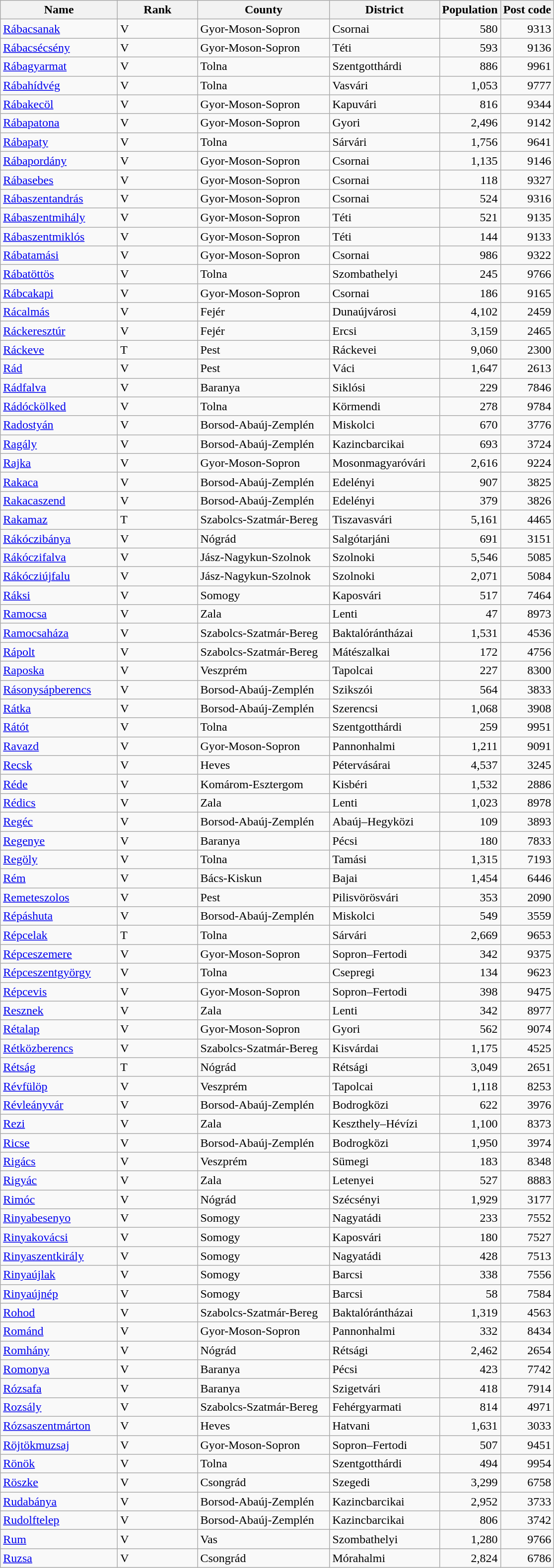<table class=wikitable>
<tr>
<th width=150>Name</th>
<th width=100>Rank</th>
<th width=170>County</th>
<th width=140>District</th>
<th>Population</th>
<th>Post code</th>
</tr>
<tr>
<td><a href='#'>Rábacsanak</a></td>
<td>V</td>
<td>Gyor-Moson-Sopron</td>
<td>Csornai</td>
<td align=right>580</td>
<td align=right>9313</td>
</tr>
<tr>
<td><a href='#'>Rábacsécsény</a></td>
<td>V</td>
<td>Gyor-Moson-Sopron</td>
<td>Téti</td>
<td align=right>593</td>
<td align=right>9136</td>
</tr>
<tr>
<td><a href='#'>Rábagyarmat</a></td>
<td>V</td>
<td>Tolna</td>
<td>Szentgotthárdi</td>
<td align=right>886</td>
<td align=right>9961</td>
</tr>
<tr>
<td><a href='#'>Rábahídvég</a></td>
<td>V</td>
<td>Tolna</td>
<td>Vasvári</td>
<td align=right>1,053</td>
<td align=right>9777</td>
</tr>
<tr>
<td><a href='#'>Rábakecöl</a></td>
<td>V</td>
<td>Gyor-Moson-Sopron</td>
<td>Kapuvári</td>
<td align=right>816</td>
<td align=right>9344</td>
</tr>
<tr>
<td><a href='#'>Rábapatona</a></td>
<td>V</td>
<td>Gyor-Moson-Sopron</td>
<td>Gyori</td>
<td align=right>2,496</td>
<td align=right>9142</td>
</tr>
<tr>
<td><a href='#'>Rábapaty</a></td>
<td>V</td>
<td>Tolna</td>
<td>Sárvári</td>
<td align=right>1,756</td>
<td align=right>9641</td>
</tr>
<tr>
<td><a href='#'>Rábapordány</a></td>
<td>V</td>
<td>Gyor-Moson-Sopron</td>
<td>Csornai</td>
<td align=right>1,135</td>
<td align=right>9146</td>
</tr>
<tr>
<td><a href='#'>Rábasebes</a></td>
<td>V</td>
<td>Gyor-Moson-Sopron</td>
<td>Csornai</td>
<td align=right>118</td>
<td align=right>9327</td>
</tr>
<tr>
<td><a href='#'>Rábaszentandrás</a></td>
<td>V</td>
<td>Gyor-Moson-Sopron</td>
<td>Csornai</td>
<td align=right>524</td>
<td align=right>9316</td>
</tr>
<tr>
<td><a href='#'>Rábaszentmihály</a></td>
<td>V</td>
<td>Gyor-Moson-Sopron</td>
<td>Téti</td>
<td align=right>521</td>
<td align=right>9135</td>
</tr>
<tr>
<td><a href='#'>Rábaszentmiklós</a></td>
<td>V</td>
<td>Gyor-Moson-Sopron</td>
<td>Téti</td>
<td align=right>144</td>
<td align=right>9133</td>
</tr>
<tr>
<td><a href='#'>Rábatamási</a></td>
<td>V</td>
<td>Gyor-Moson-Sopron</td>
<td>Csornai</td>
<td align=right>986</td>
<td align=right>9322</td>
</tr>
<tr>
<td><a href='#'>Rábatöttös</a></td>
<td>V</td>
<td>Tolna</td>
<td>Szombathelyi</td>
<td align=right>245</td>
<td align=right>9766</td>
</tr>
<tr>
<td><a href='#'>Rábcakapi</a></td>
<td>V</td>
<td>Gyor-Moson-Sopron</td>
<td>Csornai</td>
<td align=right>186</td>
<td align=right>9165</td>
</tr>
<tr>
<td><a href='#'>Rácalmás</a></td>
<td>V</td>
<td>Fejér</td>
<td>Dunaújvárosi</td>
<td align=right>4,102</td>
<td align=right>2459</td>
</tr>
<tr>
<td><a href='#'>Ráckeresztúr</a></td>
<td>V</td>
<td>Fejér</td>
<td>Ercsi</td>
<td align=right>3,159</td>
<td align=right>2465</td>
</tr>
<tr>
<td><a href='#'>Ráckeve</a></td>
<td>T</td>
<td>Pest</td>
<td>Ráckevei</td>
<td align=right>9,060</td>
<td align=right>2300</td>
</tr>
<tr>
<td><a href='#'>Rád</a></td>
<td>V</td>
<td>Pest</td>
<td>Váci</td>
<td align=right>1,647</td>
<td align=right>2613</td>
</tr>
<tr>
<td><a href='#'>Rádfalva</a></td>
<td>V</td>
<td>Baranya</td>
<td>Siklósi</td>
<td align=right>229</td>
<td align=right>7846</td>
</tr>
<tr>
<td><a href='#'>Rádóckölked</a></td>
<td>V</td>
<td>Tolna</td>
<td>Körmendi</td>
<td align=right>278</td>
<td align=right>9784</td>
</tr>
<tr>
<td><a href='#'>Radostyán</a></td>
<td>V</td>
<td>Borsod-Abaúj-Zemplén</td>
<td>Miskolci</td>
<td align=right>670</td>
<td align=right>3776</td>
</tr>
<tr>
<td><a href='#'>Ragály</a></td>
<td>V</td>
<td>Borsod-Abaúj-Zemplén</td>
<td>Kazincbarcikai</td>
<td align=right>693</td>
<td align=right>3724</td>
</tr>
<tr>
<td><a href='#'>Rajka</a></td>
<td>V</td>
<td>Gyor-Moson-Sopron</td>
<td>Mosonmagyaróvári</td>
<td align=right>2,616</td>
<td align=right>9224</td>
</tr>
<tr>
<td><a href='#'>Rakaca</a></td>
<td>V</td>
<td>Borsod-Abaúj-Zemplén</td>
<td>Edelényi</td>
<td align=right>907</td>
<td align=right>3825</td>
</tr>
<tr>
<td><a href='#'>Rakacaszend</a></td>
<td>V</td>
<td>Borsod-Abaúj-Zemplén</td>
<td>Edelényi</td>
<td align=right>379</td>
<td align=right>3826</td>
</tr>
<tr>
<td><a href='#'>Rakamaz</a></td>
<td>T</td>
<td>Szabolcs-Szatmár-Bereg</td>
<td>Tiszavasvári</td>
<td align=right>5,161</td>
<td align=right>4465</td>
</tr>
<tr>
<td><a href='#'>Rákóczibánya</a></td>
<td>V</td>
<td>Nógrád</td>
<td>Salgótarjáni</td>
<td align=right>691</td>
<td align=right>3151</td>
</tr>
<tr>
<td><a href='#'>Rákóczifalva</a></td>
<td>V</td>
<td>Jász-Nagykun-Szolnok</td>
<td>Szolnoki</td>
<td align=right>5,546</td>
<td align=right>5085</td>
</tr>
<tr>
<td><a href='#'>Rákócziújfalu</a></td>
<td>V</td>
<td>Jász-Nagykun-Szolnok</td>
<td>Szolnoki</td>
<td align=right>2,071</td>
<td align=right>5084</td>
</tr>
<tr>
<td><a href='#'>Ráksi</a></td>
<td>V</td>
<td>Somogy</td>
<td>Kaposvári</td>
<td align=right>517</td>
<td align=right>7464</td>
</tr>
<tr>
<td><a href='#'>Ramocsa</a></td>
<td>V</td>
<td>Zala</td>
<td>Lenti</td>
<td align=right>47</td>
<td align=right>8973</td>
</tr>
<tr>
<td><a href='#'>Ramocsaháza</a></td>
<td>V</td>
<td>Szabolcs-Szatmár-Bereg</td>
<td>Baktalórántházai</td>
<td align=right>1,531</td>
<td align=right>4536</td>
</tr>
<tr>
<td><a href='#'>Rápolt</a></td>
<td>V</td>
<td>Szabolcs-Szatmár-Bereg</td>
<td>Mátészalkai</td>
<td align=right>172</td>
<td align=right>4756</td>
</tr>
<tr>
<td><a href='#'>Raposka</a></td>
<td>V</td>
<td>Veszprém</td>
<td>Tapolcai</td>
<td align=right>227</td>
<td align=right>8300</td>
</tr>
<tr>
<td><a href='#'>Rásonysápberencs</a></td>
<td>V</td>
<td>Borsod-Abaúj-Zemplén</td>
<td>Szikszói</td>
<td align=right>564</td>
<td align=right>3833</td>
</tr>
<tr>
<td><a href='#'>Rátka</a></td>
<td>V</td>
<td>Borsod-Abaúj-Zemplén</td>
<td>Szerencsi</td>
<td align=right>1,068</td>
<td align=right>3908</td>
</tr>
<tr>
<td><a href='#'>Rátót</a></td>
<td>V</td>
<td>Tolna</td>
<td>Szentgotthárdi</td>
<td align=right>259</td>
<td align=right>9951</td>
</tr>
<tr>
<td><a href='#'>Ravazd</a></td>
<td>V</td>
<td>Gyor-Moson-Sopron</td>
<td>Pannonhalmi</td>
<td align=right>1,211</td>
<td align=right>9091</td>
</tr>
<tr>
<td><a href='#'>Recsk</a></td>
<td>V</td>
<td>Heves</td>
<td>Pétervásárai</td>
<td align=right>4,537</td>
<td align=right>3245</td>
</tr>
<tr>
<td><a href='#'>Réde</a></td>
<td>V</td>
<td>Komárom-Esztergom</td>
<td>Kisbéri</td>
<td align=right>1,532</td>
<td align=right>2886</td>
</tr>
<tr>
<td><a href='#'>Rédics</a></td>
<td>V</td>
<td>Zala</td>
<td>Lenti</td>
<td align=right>1,023</td>
<td align=right>8978</td>
</tr>
<tr>
<td><a href='#'>Regéc</a></td>
<td>V</td>
<td>Borsod-Abaúj-Zemplén</td>
<td>Abaúj–Hegyközi</td>
<td align=right>109</td>
<td align=right>3893</td>
</tr>
<tr>
<td><a href='#'>Regenye</a></td>
<td>V</td>
<td>Baranya</td>
<td>Pécsi</td>
<td align=right>180</td>
<td align=right>7833</td>
</tr>
<tr>
<td><a href='#'>Regöly</a></td>
<td>V</td>
<td>Tolna</td>
<td>Tamási</td>
<td align=right>1,315</td>
<td align=right>7193</td>
</tr>
<tr>
<td><a href='#'>Rém</a></td>
<td>V</td>
<td>Bács-Kiskun</td>
<td>Bajai</td>
<td align=right>1,454</td>
<td align=right>6446</td>
</tr>
<tr>
<td><a href='#'>Remeteszolos</a></td>
<td>V</td>
<td>Pest</td>
<td>Pilisvörösvári</td>
<td align=right>353</td>
<td align=right>2090</td>
</tr>
<tr>
<td><a href='#'>Répáshuta</a></td>
<td>V</td>
<td>Borsod-Abaúj-Zemplén</td>
<td>Miskolci</td>
<td align=right>549</td>
<td align=right>3559</td>
</tr>
<tr>
<td><a href='#'>Répcelak</a></td>
<td>T</td>
<td>Tolna</td>
<td>Sárvári</td>
<td align=right>2,669</td>
<td align=right>9653</td>
</tr>
<tr>
<td><a href='#'>Répceszemere</a></td>
<td>V</td>
<td>Gyor-Moson-Sopron</td>
<td>Sopron–Fertodi</td>
<td align=right>342</td>
<td align=right>9375</td>
</tr>
<tr>
<td><a href='#'>Répceszentgyörgy</a></td>
<td>V</td>
<td>Tolna</td>
<td>Csepregi</td>
<td align=right>134</td>
<td align=right>9623</td>
</tr>
<tr>
<td><a href='#'>Répcevis</a></td>
<td>V</td>
<td>Gyor-Moson-Sopron</td>
<td>Sopron–Fertodi</td>
<td align=right>398</td>
<td align=right>9475</td>
</tr>
<tr>
<td><a href='#'>Resznek</a></td>
<td>V</td>
<td>Zala</td>
<td>Lenti</td>
<td align=right>342</td>
<td align=right>8977</td>
</tr>
<tr>
<td><a href='#'>Rétalap</a></td>
<td>V</td>
<td>Gyor-Moson-Sopron</td>
<td>Gyori</td>
<td align=right>562</td>
<td align=right>9074</td>
</tr>
<tr>
<td><a href='#'>Rétközberencs</a></td>
<td>V</td>
<td>Szabolcs-Szatmár-Bereg</td>
<td>Kisvárdai</td>
<td align=right>1,175</td>
<td align=right>4525</td>
</tr>
<tr>
<td><a href='#'>Rétság</a></td>
<td>T</td>
<td>Nógrád</td>
<td>Rétsági</td>
<td align=right>3,049</td>
<td align=right>2651</td>
</tr>
<tr>
<td><a href='#'>Révfülöp</a></td>
<td>V</td>
<td>Veszprém</td>
<td>Tapolcai</td>
<td align=right>1,118</td>
<td align=right>8253</td>
</tr>
<tr>
<td><a href='#'>Révleányvár</a></td>
<td>V</td>
<td>Borsod-Abaúj-Zemplén</td>
<td>Bodrogközi</td>
<td align=right>622</td>
<td align=right>3976</td>
</tr>
<tr>
<td><a href='#'>Rezi</a></td>
<td>V</td>
<td>Zala</td>
<td>Keszthely–Hévízi</td>
<td align=right>1,100</td>
<td align=right>8373</td>
</tr>
<tr>
<td><a href='#'>Ricse</a></td>
<td>V</td>
<td>Borsod-Abaúj-Zemplén</td>
<td>Bodrogközi</td>
<td align=right>1,950</td>
<td align=right>3974</td>
</tr>
<tr>
<td><a href='#'>Rigács</a></td>
<td>V</td>
<td>Veszprém</td>
<td>Sümegi</td>
<td align=right>183</td>
<td align=right>8348</td>
</tr>
<tr>
<td><a href='#'>Rigyác</a></td>
<td>V</td>
<td>Zala</td>
<td>Letenyei</td>
<td align=right>527</td>
<td align=right>8883</td>
</tr>
<tr>
<td><a href='#'>Rimóc</a></td>
<td>V</td>
<td>Nógrád</td>
<td>Szécsényi</td>
<td align=right>1,929</td>
<td align=right>3177</td>
</tr>
<tr>
<td><a href='#'>Rinyabesenyo</a></td>
<td>V</td>
<td>Somogy</td>
<td>Nagyatádi</td>
<td align=right>233</td>
<td align=right>7552</td>
</tr>
<tr>
<td><a href='#'>Rinyakovácsi</a></td>
<td>V</td>
<td>Somogy</td>
<td>Kaposvári</td>
<td align=right>180</td>
<td align=right>7527</td>
</tr>
<tr>
<td><a href='#'>Rinyaszentkirály</a></td>
<td>V</td>
<td>Somogy</td>
<td>Nagyatádi</td>
<td align=right>428</td>
<td align=right>7513</td>
</tr>
<tr>
<td><a href='#'>Rinyaújlak</a></td>
<td>V</td>
<td>Somogy</td>
<td>Barcsi</td>
<td align=right>338</td>
<td align=right>7556</td>
</tr>
<tr>
<td><a href='#'>Rinyaújnép</a></td>
<td>V</td>
<td>Somogy</td>
<td>Barcsi</td>
<td align=right>58</td>
<td align=right>7584</td>
</tr>
<tr>
<td><a href='#'>Rohod</a></td>
<td>V</td>
<td>Szabolcs-Szatmár-Bereg</td>
<td>Baktalórántházai</td>
<td align=right>1,319</td>
<td align=right>4563</td>
</tr>
<tr>
<td><a href='#'>Románd</a></td>
<td>V</td>
<td>Gyor-Moson-Sopron</td>
<td>Pannonhalmi</td>
<td align=right>332</td>
<td align=right>8434</td>
</tr>
<tr>
<td><a href='#'>Romhány</a></td>
<td>V</td>
<td>Nógrád</td>
<td>Rétsági</td>
<td align=right>2,462</td>
<td align=right>2654</td>
</tr>
<tr>
<td><a href='#'>Romonya</a></td>
<td>V</td>
<td>Baranya</td>
<td>Pécsi</td>
<td align=right>423</td>
<td align=right>7742</td>
</tr>
<tr>
<td><a href='#'>Rózsafa</a></td>
<td>V</td>
<td>Baranya</td>
<td>Szigetvári</td>
<td align=right>418</td>
<td align=right>7914</td>
</tr>
<tr>
<td><a href='#'>Rozsály</a></td>
<td>V</td>
<td>Szabolcs-Szatmár-Bereg</td>
<td>Fehérgyarmati</td>
<td align=right>814</td>
<td align=right>4971</td>
</tr>
<tr>
<td><a href='#'>Rózsaszentmárton</a></td>
<td>V</td>
<td>Heves</td>
<td>Hatvani</td>
<td align=right>1,631</td>
<td align=right>3033</td>
</tr>
<tr>
<td><a href='#'>Röjtökmuzsaj</a></td>
<td>V</td>
<td>Gyor-Moson-Sopron</td>
<td>Sopron–Fertodi</td>
<td align=right>507</td>
<td align=right>9451</td>
</tr>
<tr>
<td><a href='#'>Rönök</a></td>
<td>V</td>
<td>Tolna</td>
<td>Szentgotthárdi</td>
<td align=right>494</td>
<td align=right>9954</td>
</tr>
<tr>
<td><a href='#'>Röszke</a></td>
<td>V</td>
<td>Csongrád</td>
<td>Szegedi</td>
<td align=right>3,299</td>
<td align=right>6758</td>
</tr>
<tr>
<td><a href='#'>Rudabánya</a></td>
<td>V</td>
<td>Borsod-Abaúj-Zemplén</td>
<td>Kazincbarcikai</td>
<td align=right>2,952</td>
<td align=right>3733</td>
</tr>
<tr>
<td><a href='#'>Rudolftelep</a></td>
<td>V</td>
<td>Borsod-Abaúj-Zemplén</td>
<td>Kazincbarcikai</td>
<td align=right>806</td>
<td align=right>3742</td>
</tr>
<tr>
<td><a href='#'>Rum</a></td>
<td>V</td>
<td>Vas</td>
<td>Szombathelyi</td>
<td align=right>1,280</td>
<td align=right>9766</td>
</tr>
<tr>
<td><a href='#'>Ruzsa</a></td>
<td>V</td>
<td>Csongrád</td>
<td>Mórahalmi</td>
<td align=right>2,824</td>
<td align=right>6786</td>
</tr>
</table>
